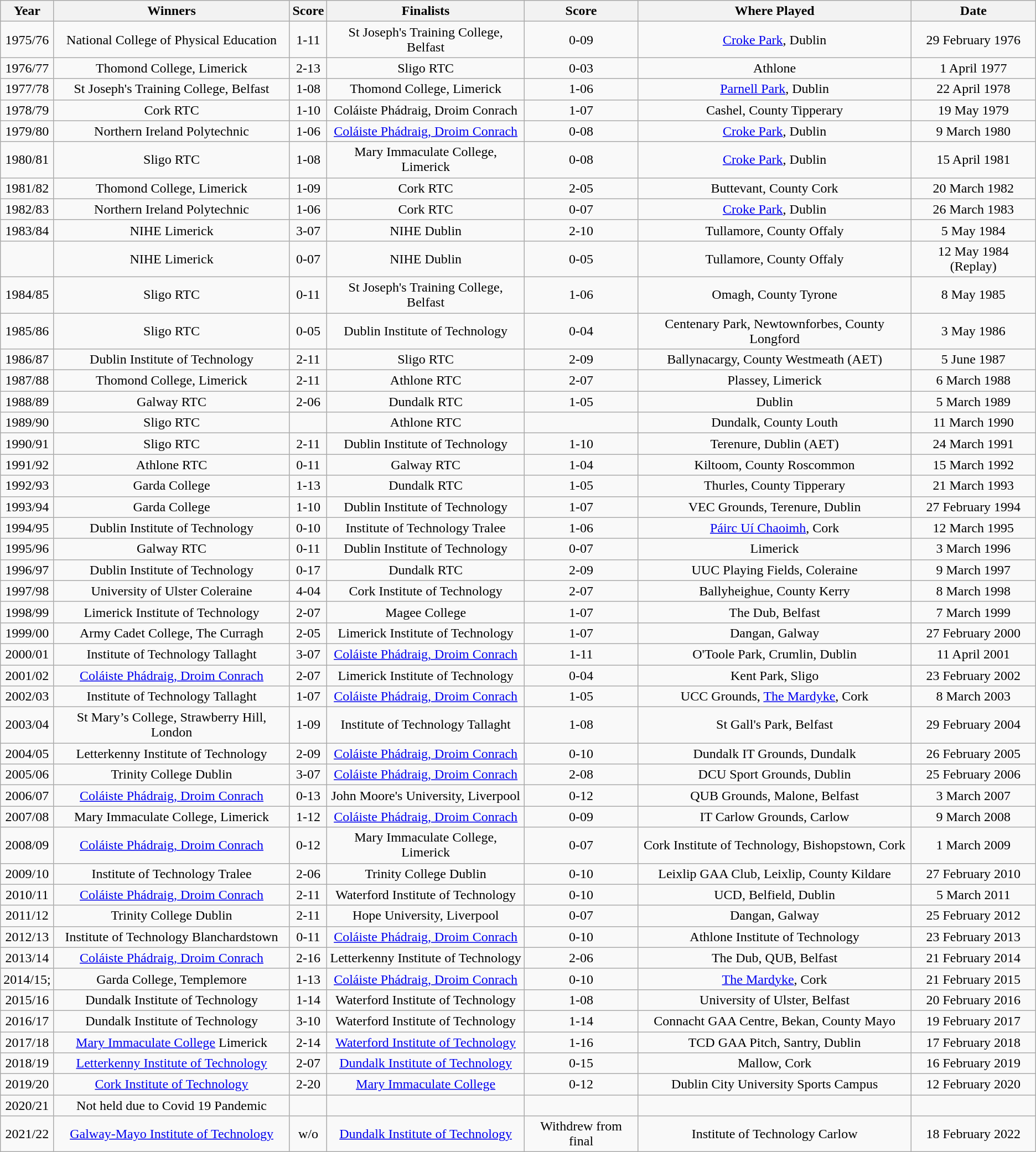<table class="wikitable">
<tr style="background:#efefef">
<th>Year</th>
<th>Winners</th>
<th>Score</th>
<th>Finalists</th>
<th>Score</th>
<th>Where Played</th>
<th>Date</th>
</tr>
<tr align="center">
<td>1975/76</td>
<td>National College of Physical Education</td>
<td>1-11</td>
<td>St Joseph's Training College, Belfast</td>
<td>0-09</td>
<td><a href='#'>Croke Park</a>, Dublin</td>
<td>29 February 1976</td>
</tr>
<tr align="center">
<td>1976/77</td>
<td>Thomond College, Limerick</td>
<td>2-13</td>
<td>Sligo RTC</td>
<td>0-03</td>
<td>Athlone</td>
<td>1 April 1977</td>
</tr>
<tr align="center">
<td>1977/78</td>
<td>St Joseph's Training College, Belfast</td>
<td>1-08</td>
<td>Thomond College, Limerick</td>
<td>1-06</td>
<td><a href='#'>Parnell Park</a>, Dublin</td>
<td>22 April 1978</td>
</tr>
<tr align="center">
<td>1978/79</td>
<td>Cork RTC</td>
<td>1-10</td>
<td>Coláiste Phádraig, Droim Conrach</td>
<td>1-07</td>
<td>Cashel, County Tipperary</td>
<td>19 May 1979</td>
</tr>
<tr align="center">
<td>1979/80</td>
<td>Northern Ireland Polytechnic</td>
<td>1-06</td>
<td><a href='#'>Coláiste Phádraig, Droim Conrach</a></td>
<td>0-08</td>
<td><a href='#'>Croke Park</a>, Dublin</td>
<td>9 March 1980</td>
</tr>
<tr align="center">
<td>1980/81</td>
<td>Sligo RTC</td>
<td>1-08</td>
<td>Mary Immaculate College, Limerick</td>
<td>0-08</td>
<td><a href='#'>Croke Park</a>, Dublin</td>
<td>15 April 1981</td>
</tr>
<tr align="center">
<td>1981/82</td>
<td>Thomond College, Limerick</td>
<td>1-09</td>
<td>Cork RTC</td>
<td>2-05</td>
<td>Buttevant, County Cork</td>
<td>20 March 1982</td>
</tr>
<tr align="center">
<td>1982/83</td>
<td>Northern Ireland Polytechnic</td>
<td>1-06</td>
<td>Cork RTC</td>
<td>0-07</td>
<td><a href='#'>Croke Park</a>, Dublin</td>
<td>26 March 1983</td>
</tr>
<tr align="center">
<td>1983/84</td>
<td>NIHE Limerick</td>
<td>3-07</td>
<td>NIHE Dublin</td>
<td>2-10</td>
<td>Tullamore, County Offaly</td>
<td>5 May 1984</td>
</tr>
<tr align="center">
<td></td>
<td>NIHE Limerick</td>
<td>0-07</td>
<td>NIHE Dublin</td>
<td>0-05</td>
<td>Tullamore, County Offaly</td>
<td>12 May 1984 (Replay)</td>
</tr>
<tr align="center">
<td>1984/85</td>
<td>Sligo RTC</td>
<td>0-11</td>
<td>St Joseph's Training College, Belfast</td>
<td>1-06</td>
<td>Omagh, County Tyrone</td>
<td>8 May 1985</td>
</tr>
<tr align="center">
<td>1985/86</td>
<td>Sligo RTC</td>
<td>0-05</td>
<td>Dublin Institute of Technology</td>
<td>0-04</td>
<td>Centenary Park, Newtownforbes, County Longford</td>
<td>3 May 1986</td>
</tr>
<tr align="center">
<td>1986/87</td>
<td>Dublin Institute of Technology</td>
<td>2-11</td>
<td>Sligo RTC</td>
<td>2-09</td>
<td>Ballynacargy, County Westmeath (AET)</td>
<td>5 June 1987</td>
</tr>
<tr align="center">
<td>1987/88</td>
<td>Thomond College, Limerick</td>
<td>2-11</td>
<td>Athlone RTC</td>
<td>2-07</td>
<td>Plassey, Limerick</td>
<td>6 March 1988</td>
</tr>
<tr align="center">
<td>1988/89</td>
<td>Galway RTC</td>
<td>2-06</td>
<td>Dundalk RTC</td>
<td>1-05</td>
<td>Dublin</td>
<td>5 March 1989</td>
</tr>
<tr align="center">
<td>1989/90</td>
<td>Sligo RTC</td>
<td></td>
<td>Athlone RTC</td>
<td></td>
<td>Dundalk, County Louth</td>
<td>11 March 1990</td>
</tr>
<tr align="center">
<td>1990/91</td>
<td>Sligo RTC</td>
<td>2-11</td>
<td>Dublin Institute of Technology</td>
<td>1-10</td>
<td>Terenure, Dublin (AET)</td>
<td>24 March 1991</td>
</tr>
<tr align="center">
<td>1991/92</td>
<td>Athlone RTC</td>
<td>0-11</td>
<td>Galway RTC</td>
<td>1-04</td>
<td>Kiltoom, County Roscommon</td>
<td>15 March 1992</td>
</tr>
<tr align="center">
<td>1992/93</td>
<td>Garda College</td>
<td>1-13</td>
<td>Dundalk RTC</td>
<td>1-05</td>
<td>Thurles, County Tipperary</td>
<td>21 March 1993</td>
</tr>
<tr align="center">
<td>1993/94</td>
<td>Garda College</td>
<td>1-10</td>
<td>Dublin Institute of Technology</td>
<td>1-07</td>
<td>VEC Grounds, Terenure, Dublin</td>
<td>27 February 1994</td>
</tr>
<tr align="center">
<td>1994/95</td>
<td>Dublin Institute of Technology</td>
<td>0-10</td>
<td>Institute of Technology Tralee</td>
<td>1-06</td>
<td><a href='#'>Páirc Uí Chaoimh</a>, Cork</td>
<td>12 March 1995</td>
</tr>
<tr align="center">
<td>1995/96</td>
<td>Galway RTC</td>
<td>0-11</td>
<td>Dublin Institute of Technology</td>
<td>0-07</td>
<td>Limerick</td>
<td>3 March 1996</td>
</tr>
<tr align="center">
<td>1996/97</td>
<td>Dublin Institute of Technology</td>
<td>0-17</td>
<td>Dundalk RTC</td>
<td>2-09</td>
<td>UUC Playing Fields, Coleraine</td>
<td>9 March 1997</td>
</tr>
<tr align="center">
<td>1997/98</td>
<td>University of Ulster Coleraine</td>
<td>4-04</td>
<td>Cork Institute of Technology</td>
<td>2-07</td>
<td>Ballyheighue, County Kerry</td>
<td>8 March 1998</td>
</tr>
<tr align="center">
<td>1998/99</td>
<td>Limerick Institute of Technology</td>
<td>2-07</td>
<td>Magee College</td>
<td>1-07</td>
<td>The Dub, Belfast</td>
<td>7 March 1999</td>
</tr>
<tr align="center">
<td>1999/00</td>
<td>Army Cadet College, The Curragh</td>
<td>2-05</td>
<td>Limerick Institute of Technology</td>
<td>1-07</td>
<td>Dangan, Galway</td>
<td>27 February 2000</td>
</tr>
<tr align="center">
<td>2000/01</td>
<td>Institute of Technology Tallaght</td>
<td>3-07</td>
<td><a href='#'>Coláiste Phádraig, Droim Conrach</a></td>
<td>1-11</td>
<td>O'Toole Park, Crumlin, Dublin</td>
<td>11 April 2001</td>
</tr>
<tr align="center">
<td>2001/02</td>
<td><a href='#'>Coláiste Phádraig, Droim Conrach</a></td>
<td>2-07</td>
<td>Limerick Institute of Technology</td>
<td>0-04</td>
<td>Kent Park, Sligo</td>
<td>23 February 2002</td>
</tr>
<tr align="center">
<td>2002/03</td>
<td>Institute of Technology Tallaght</td>
<td>1-07</td>
<td><a href='#'>Coláiste Phádraig, Droim Conrach</a></td>
<td>1-05</td>
<td>UCC Grounds, <a href='#'>The Mardyke</a>, Cork</td>
<td>8 March 2003</td>
</tr>
<tr align="center">
<td>2003/04</td>
<td>St Mary’s College, Strawberry Hill, London</td>
<td>1-09</td>
<td>Institute of Technology Tallaght</td>
<td>1-08</td>
<td>St Gall's Park, Belfast</td>
<td>29 February 2004</td>
</tr>
<tr align="center">
<td>2004/05</td>
<td>Letterkenny Institute of Technology</td>
<td>2-09</td>
<td><a href='#'>Coláiste Phádraig, Droim Conrach</a></td>
<td>0-10</td>
<td>Dundalk IT Grounds, Dundalk</td>
<td>26 February 2005</td>
</tr>
<tr align="center">
<td>2005/06</td>
<td>Trinity College Dublin</td>
<td>3-07</td>
<td><a href='#'>Coláiste Phádraig, Droim Conrach</a></td>
<td>2-08</td>
<td>DCU Sport Grounds, Dublin</td>
<td>25 February 2006</td>
</tr>
<tr align="center">
<td>2006/07</td>
<td><a href='#'>Coláiste Phádraig, Droim Conrach</a></td>
<td>0-13</td>
<td>John Moore's University, Liverpool</td>
<td>0-12</td>
<td>QUB Grounds, Malone, Belfast</td>
<td>3 March 2007</td>
</tr>
<tr align="center">
<td>2007/08</td>
<td>Mary Immaculate College, Limerick</td>
<td>1-12</td>
<td><a href='#'>Coláiste Phádraig, Droim Conrach</a></td>
<td>0-09</td>
<td>IT Carlow Grounds, Carlow</td>
<td>9 March 2008</td>
</tr>
<tr align="center">
<td>2008/09</td>
<td><a href='#'>Coláiste Phádraig, Droim Conrach</a></td>
<td>0-12</td>
<td>Mary Immaculate College, Limerick</td>
<td>0-07</td>
<td>Cork Institute of Technology, Bishopstown, Cork</td>
<td>1 March 2009</td>
</tr>
<tr align="center">
<td>2009/10</td>
<td>Institute of Technology Tralee</td>
<td>2-06</td>
<td>Trinity College Dublin</td>
<td>0-10</td>
<td>Leixlip GAA Club, Leixlip, County Kildare</td>
<td>27 February 2010</td>
</tr>
<tr align="center">
<td>2010/11</td>
<td><a href='#'>Coláiste Phádraig, Droim Conrach</a></td>
<td>2-11</td>
<td>Waterford Institute of Technology</td>
<td>0-10</td>
<td>UCD, Belfield, Dublin</td>
<td>5 March 2011</td>
</tr>
<tr align="center">
<td>2011/12</td>
<td>Trinity College Dublin</td>
<td>2-11</td>
<td>Hope University, Liverpool</td>
<td>0-07</td>
<td>Dangan, Galway</td>
<td>25 February 2012</td>
</tr>
<tr align="center">
<td>2012/13</td>
<td>Institute of Technology Blanchardstown</td>
<td>0-11</td>
<td><a href='#'>Coláiste Phádraig, Droim Conrach</a></td>
<td>0-10</td>
<td>Athlone Institute of Technology</td>
<td>23 February 2013</td>
</tr>
<tr align="center">
<td>2013/14</td>
<td><a href='#'>Coláiste Phádraig, Droim Conrach</a></td>
<td>2-16</td>
<td>Letterkenny Institute of Technology</td>
<td>2-06</td>
<td>The Dub, QUB, Belfast</td>
<td>21 February 2014</td>
</tr>
<tr align="center">
<td>2014/15;</td>
<td>Garda College, Templemore</td>
<td>1-13</td>
<td><a href='#'>Coláiste Phádraig, Droim Conrach</a></td>
<td>0-10</td>
<td><a href='#'>The Mardyke</a>, Cork</td>
<td>21 February 2015</td>
</tr>
<tr align="center">
<td>2015/16</td>
<td>Dundalk Institute of Technology</td>
<td>1-14</td>
<td>Waterford Institute of Technology</td>
<td>1-08</td>
<td>University of Ulster, Belfast</td>
<td>20 February 2016</td>
</tr>
<tr align="center">
<td>2016/17</td>
<td>Dundalk Institute of Technology</td>
<td>3-10</td>
<td>Waterford Institute of Technology</td>
<td>1-14</td>
<td>Connacht GAA Centre, Bekan, County Mayo</td>
<td>19 February 2017</td>
</tr>
<tr align="center">
<td>2017/18</td>
<td><a href='#'>Mary Immaculate College</a> Limerick</td>
<td>2-14</td>
<td><a href='#'>Waterford Institute of Technology</a></td>
<td>1-16</td>
<td>TCD GAA Pitch, Santry, Dublin</td>
<td>17 February 2018</td>
</tr>
<tr align="center">
<td>2018/19</td>
<td><a href='#'>Letterkenny Institute of Technology</a></td>
<td>2-07</td>
<td><a href='#'>Dundalk Institute of Technology</a></td>
<td>0-15</td>
<td>Mallow, Cork</td>
<td>16 February 2019</td>
</tr>
<tr align="center">
<td>2019/20</td>
<td><a href='#'>Cork Institute of Technology</a></td>
<td>2-20</td>
<td><a href='#'>Mary Immaculate College</a></td>
<td>0-12</td>
<td>Dublin City University Sports Campus</td>
<td>12 February 2020</td>
</tr>
<tr align="center">
<td>2020/21</td>
<td>Not held due to Covid 19 Pandemic</td>
<td></td>
<td></td>
<td></td>
<td></td>
<td></td>
</tr>
<tr align="center">
<td>2021/22</td>
<td><a href='#'>Galway-Mayo Institute of Technology</a></td>
<td>w/o</td>
<td><a href='#'>Dundalk Institute of Technology</a></td>
<td>Withdrew from final</td>
<td>Institute of Technology Carlow</td>
<td>18 February 2022</td>
</tr>
</table>
